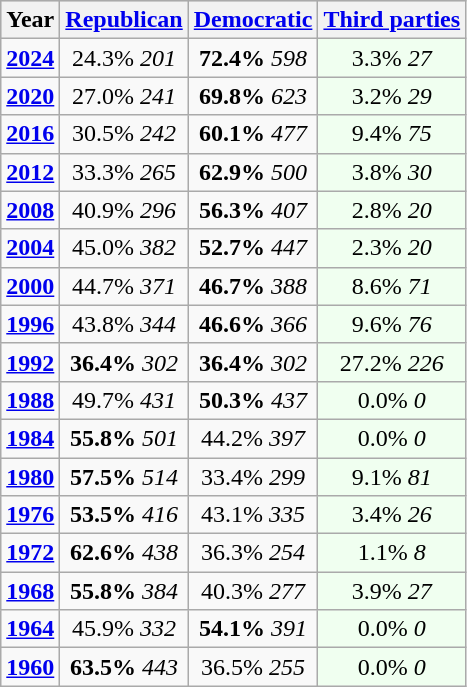<table class="wikitable" style="left:1em; :95%">
<tr bgcolor=lightgrey>
<th>Year</th>
<th><a href='#'>Republican</a></th>
<th><a href='#'>Democratic</a></th>
<th><a href='#'>Third parties</a></th>
</tr>
<tr>
<td style="text-align:center;" ><strong><a href='#'>2024</a></strong></td>
<td style="text-align:center;" >24.3% <em>201</em></td>
<td style="text-align:center;" ><strong>72.4%</strong> <em>598</em></td>
<td style="text-align:center; background:honeyDew;">3.3% <em>27</em></td>
</tr>
<tr>
<td style="text-align:center;" ><strong><a href='#'>2020</a></strong></td>
<td style="text-align:center;" >27.0% <em>241</em></td>
<td style="text-align:center;" ><strong>69.8%</strong> <em>623</em></td>
<td style="text-align:center; background:honeyDew;">3.2% <em>29</em></td>
</tr>
<tr>
<td style="text-align:center;" ><strong><a href='#'>2016</a></strong></td>
<td style="text-align:center;" >30.5% <em>242</em></td>
<td style="text-align:center;" ><strong>60.1%</strong> <em>477</em></td>
<td style="text-align:center; background:honeyDew;">9.4% <em>75</em></td>
</tr>
<tr>
<td style="text-align:center;" ><strong><a href='#'>2012</a></strong></td>
<td style="text-align:center;" >33.3% <em>265</em></td>
<td style="text-align:center;" ><strong>62.9%</strong> <em>500</em></td>
<td style="text-align:center; background:honeyDew;">3.8% <em>30</em></td>
</tr>
<tr>
<td style="text-align:center;" ><strong><a href='#'>2008</a></strong></td>
<td style="text-align:center;" >40.9% <em>296</em></td>
<td style="text-align:center;" ><strong>56.3%</strong> <em>407</em></td>
<td style="text-align:center; background:honeyDew;">2.8% <em>20</em></td>
</tr>
<tr>
<td style="text-align:center;" ><strong><a href='#'>2004</a></strong></td>
<td style="text-align:center;" >45.0% <em>382</em></td>
<td style="text-align:center;" ><strong>52.7%</strong> <em>447</em></td>
<td style="text-align:center; background:honeyDew;">2.3% <em>20</em></td>
</tr>
<tr>
<td style="text-align:center;" ><strong><a href='#'>2000</a></strong></td>
<td style="text-align:center;" >44.7% <em>371</em></td>
<td style="text-align:center;" ><strong>46.7%</strong> <em>388</em></td>
<td style="text-align:center; background:honeyDew;">8.6% <em>71</em></td>
</tr>
<tr>
<td style="text-align:center;" ><strong><a href='#'>1996</a></strong></td>
<td style="text-align:center;" >43.8% <em>344</em></td>
<td style="text-align:center;" ><strong>46.6%</strong> <em>366</em></td>
<td style="text-align:center; background:honeyDew;">9.6% <em>76</em></td>
</tr>
<tr>
<td style="text-align:center;" ><strong><a href='#'>1992</a></strong></td>
<td style="text-align:center;" ><strong>36.4%</strong> <em>302</em></td>
<td style="text-align:center;" ><strong>36.4%</strong> <em>302</em></td>
<td style="text-align:center; background:honeyDew;">27.2% <em>226</em></td>
</tr>
<tr>
<td style="text-align:center;" ><strong><a href='#'>1988</a></strong></td>
<td style="text-align:center;" >49.7% <em>431</em></td>
<td style="text-align:center;" ><strong>50.3%</strong> <em>437</em></td>
<td style="text-align:center; background:honeyDew;">0.0% <em>0</em></td>
</tr>
<tr>
<td style="text-align:center;" ><strong><a href='#'>1984</a></strong></td>
<td style="text-align:center;" ><strong>55.8%</strong> <em>501</em></td>
<td style="text-align:center;" >44.2% <em>397</em></td>
<td style="text-align:center; background:honeyDew;">0.0% <em>0</em></td>
</tr>
<tr>
<td style="text-align:center;" ><strong><a href='#'>1980</a></strong></td>
<td style="text-align:center;" ><strong>57.5%</strong> <em>514</em></td>
<td style="text-align:center;" >33.4% <em>299</em></td>
<td style="text-align:center; background:honeyDew;">9.1% <em>81</em></td>
</tr>
<tr>
<td style="text-align:center;" ><strong><a href='#'>1976</a></strong></td>
<td style="text-align:center;" ><strong>53.5%</strong> <em>416</em></td>
<td style="text-align:center;" >43.1% <em>335</em></td>
<td style="text-align:center; background:honeyDew;">3.4% <em>26</em></td>
</tr>
<tr>
<td style="text-align:center;" ><strong><a href='#'>1972</a></strong></td>
<td style="text-align:center;" ><strong>62.6%</strong> <em>438</em></td>
<td style="text-align:center;" >36.3% <em>254</em></td>
<td style="text-align:center; background:honeyDew;">1.1% <em>8</em></td>
</tr>
<tr>
<td style="text-align:center;" ><strong><a href='#'>1968</a></strong></td>
<td style="text-align:center;" ><strong>55.8%</strong> <em>384</em></td>
<td style="text-align:center;" >40.3% <em>277</em></td>
<td style="text-align:center; background:honeyDew;">3.9% <em>27</em></td>
</tr>
<tr>
<td style="text-align:center;" ><strong><a href='#'>1964</a></strong></td>
<td style="text-align:center;" >45.9% <em>332</em></td>
<td style="text-align:center;" ><strong>54.1%</strong> <em>391</em></td>
<td style="text-align:center; background:honeyDew;">0.0% <em>0</em></td>
</tr>
<tr>
<td style="text-align:center;" ><strong><a href='#'>1960</a></strong></td>
<td style="text-align:center;" ><strong>63.5%</strong> <em>443</em></td>
<td style="text-align:center;" >36.5% <em>255</em></td>
<td style="text-align:center; background:honeyDew;">0.0% <em>0</em></td>
</tr>
</table>
